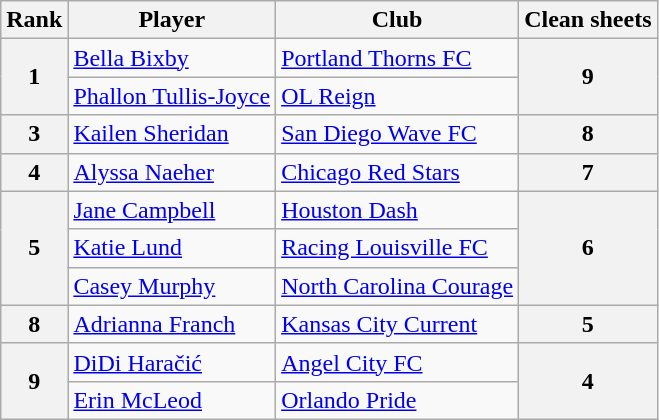<table class="wikitable" style="text-align: left;">
<tr>
<th>Rank</th>
<th>Player</th>
<th>Club</th>
<th>Clean sheets</th>
</tr>
<tr>
<th rowspan=2>1</th>
<td> <a href='#'>Bella Bixby</a></td>
<td><a href='#'>Portland Thorns FC</a></td>
<th rowspan=2>9</th>
</tr>
<tr>
<td> <a href='#'>Phallon Tullis-Joyce</a></td>
<td><a href='#'>OL Reign</a></td>
</tr>
<tr>
<th>3</th>
<td> <a href='#'>Kailen Sheridan</a></td>
<td><a href='#'>San Diego Wave FC</a></td>
<th>8</th>
</tr>
<tr>
<th>4</th>
<td> <a href='#'>Alyssa Naeher</a></td>
<td><a href='#'>Chicago Red Stars</a></td>
<th>7</th>
</tr>
<tr>
<th rowspan=3>5</th>
<td> <a href='#'>Jane Campbell</a></td>
<td><a href='#'>Houston Dash</a></td>
<th rowspan=3>6</th>
</tr>
<tr>
<td> <a href='#'>Katie Lund</a></td>
<td><a href='#'>Racing Louisville FC</a></td>
</tr>
<tr>
<td> <a href='#'>Casey Murphy</a></td>
<td><a href='#'>North Carolina Courage</a></td>
</tr>
<tr>
<th rowspan=1>8</th>
<td> <a href='#'>Adrianna Franch</a></td>
<td><a href='#'>Kansas City Current</a></td>
<th rowspan=1>5</th>
</tr>
<tr>
<th rowspan=2>9</th>
<td> <a href='#'>DiDi Haračić</a></td>
<td><a href='#'>Angel City FC</a></td>
<th rowspan=2>4</th>
</tr>
<tr>
<td> <a href='#'>Erin McLeod</a></td>
<td><a href='#'>Orlando Pride</a></td>
</tr>
</table>
